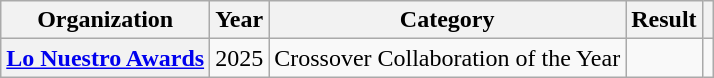<table class="wikitable sortable plainrowheaders" style="border:none; margin:0;">
<tr>
<th scope="col">Organization</th>
<th scope="col">Year</th>
<th scope="col">Category</th>
<th scope="col">Result</th>
<th class="unsortable" scope="col"></th>
</tr>
<tr>
<th scope="row" rowspan="1"><a href='#'>Lo Nuestro Awards</a></th>
<td>2025</td>
<td>Crossover Collaboration of the Year</td>
<td></td>
<td style="text-align:center;" rowspan="1"></td>
</tr>
<tr>
</tr>
</table>
